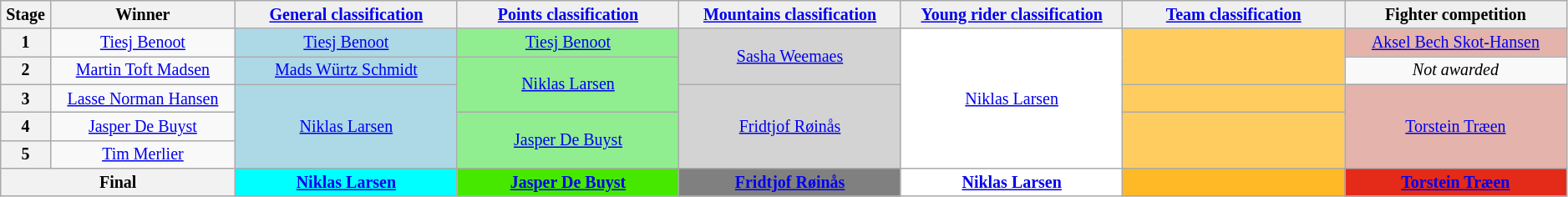<table class="wikitable" style="text-align: center; font-size:smaller;">
<tr style="background:#efefef;">
<th style="width:1%;">Stage</th>
<th style="width:10%;">Winner</th>
<th style="background:#efefef; width:12%;"><a href='#'>General classification</a><br></th>
<th style="background:#efefef; width:12%;"><a href='#'>Points classification</a><br></th>
<th style="background:#efefef; width:12%;"><a href='#'>Mountains classification</a><br></th>
<th style="background:#efefef; width:12%;"><a href='#'>Young rider classification</a><br></th>
<th style="background:#efefef; width:12%;"><a href='#'>Team classification</a><br></th>
<th style="background:#efefef; width:12%;">Fighter competition<br></th>
</tr>
<tr>
<th>1</th>
<td><a href='#'>Tiesj Benoot</a></td>
<td style=background:LightBlue><a href='#'>Tiesj Benoot</a></td>
<td style=background:LightGreen><a href='#'>Tiesj Benoot</a></td>
<td style="background:lightgrey;" rowspan=2><a href='#'>Sasha Weemaes</a></td>
<td style=background:White rowspan=5><a href='#'>Niklas Larsen</a></td>
<td style=background:#FFCD5F rowspan=2></td>
<td style=background:#E4B3AB><a href='#'>Aksel Bech Skot-Hansen</a></td>
</tr>
<tr>
<th>2</th>
<td><a href='#'>Martin Toft Madsen</a></td>
<td style=background:LightBlue><a href='#'>Mads Würtz Schmidt</a></td>
<td style=background:LightGreen rowspan=2><a href='#'>Niklas Larsen</a></td>
<td><em>Not awarded</em></td>
</tr>
<tr>
<th>3</th>
<td><a href='#'>Lasse Norman Hansen</a></td>
<td style=background:LightBlue rowspan=3><a href='#'>Niklas Larsen</a></td>
<td style="background:lightgrey;" rowspan=3><a href='#'>Fridtjof Røinås</a></td>
<td style=background:#FFCD5F></td>
<td style=background:#E4B3AB rowspan=3><a href='#'>Torstein Træen</a></td>
</tr>
<tr>
<th>4</th>
<td><a href='#'>Jasper De Buyst</a></td>
<td style=background:LightGreen rowspan=2><a href='#'>Jasper De Buyst</a></td>
<td style=background:#FFCD5F rowspan=2></td>
</tr>
<tr>
<th>5</th>
<td><a href='#'>Tim Merlier</a></td>
</tr>
<tr>
<th colspan="2">Final</th>
<th style="background:cyan;"><a href='#'>Niklas Larsen</a></th>
<th style="background:#46E800;"><a href='#'>Jasper De Buyst</a></th>
<th style="background:gray;"><a href='#'>Fridtjof Røinås</a></th>
<th style="background:white;"><a href='#'>Niklas Larsen</a></th>
<th style="background:#FFB927;"></th>
<th style="background:#E42A19;"><a href='#'>Torstein Træen</a></th>
</tr>
</table>
